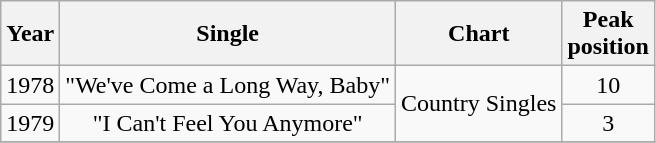<table class="wikitable" style="text-align: center;">
<tr>
<th>Year</th>
<th>Single</th>
<th>Chart</th>
<th>Peak<br>position</th>
</tr>
<tr>
<td>1978</td>
<td>"We've Come a Long Way, Baby"</td>
<td rowspan="2">Country Singles</td>
<td>10</td>
</tr>
<tr>
<td>1979</td>
<td>"I Can't Feel You Anymore"</td>
<td>3</td>
</tr>
<tr>
</tr>
</table>
